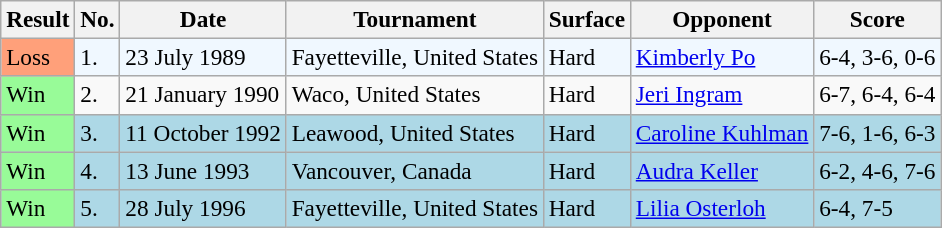<table class="sortable wikitable" style=font-size:97%>
<tr>
<th>Result</th>
<th>No.</th>
<th>Date</th>
<th>Tournament</th>
<th>Surface</th>
<th>Opponent</th>
<th class="unsortable">Score</th>
</tr>
<tr style="background:#f0f8ff;">
<td style="background:#ffa07a;">Loss</td>
<td>1.</td>
<td>23 July 1989</td>
<td>Fayetteville, United States</td>
<td>Hard</td>
<td> <a href='#'>Kimberly Po</a></td>
<td>6-4, 3-6, 0-6</td>
</tr>
<tr>
<td style="background:#98fb98;">Win</td>
<td>2.</td>
<td>21 January 1990</td>
<td>Waco, United States</td>
<td>Hard</td>
<td> <a href='#'>Jeri Ingram</a></td>
<td>6-7, 6-4, 6-4</td>
</tr>
<tr style="background:lightblue;">
<td style="background:#98fb98;">Win</td>
<td>3.</td>
<td>11 October 1992</td>
<td>Leawood, United States</td>
<td>Hard</td>
<td> <a href='#'>Caroline Kuhlman</a></td>
<td>7-6, 1-6, 6-3</td>
</tr>
<tr style="background:lightblue;">
<td style="background:#98fb98;">Win</td>
<td>4.</td>
<td>13 June 1993</td>
<td>Vancouver, Canada</td>
<td>Hard</td>
<td> <a href='#'>Audra Keller</a></td>
<td>6-2, 4-6, 7-6</td>
</tr>
<tr style="background:lightblue;">
<td style="background:#98fb98;">Win</td>
<td>5.</td>
<td>28 July 1996</td>
<td>Fayetteville, United States</td>
<td>Hard</td>
<td> <a href='#'>Lilia Osterloh</a></td>
<td>6-4, 7-5</td>
</tr>
</table>
